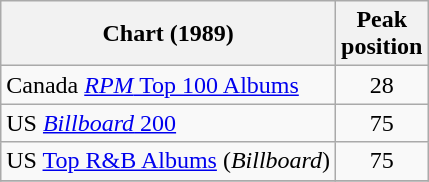<table Class = "wikitable sortable">
<tr>
<th>Chart (1989)</th>
<th>Peak<br>position</th>
</tr>
<tr>
<td>Canada <a href='#'><em>RPM</em> Top 100 Albums</a></td>
<td align = "center">28</td>
</tr>
<tr>
<td>US <a href='#'><em>Billboard</em> 200</a></td>
<td align = "center">75</td>
</tr>
<tr>
<td>US <a href='#'>Top R&B Albums</a> (<em>Billboard</em>)</td>
<td align = "center">75</td>
</tr>
<tr>
</tr>
</table>
